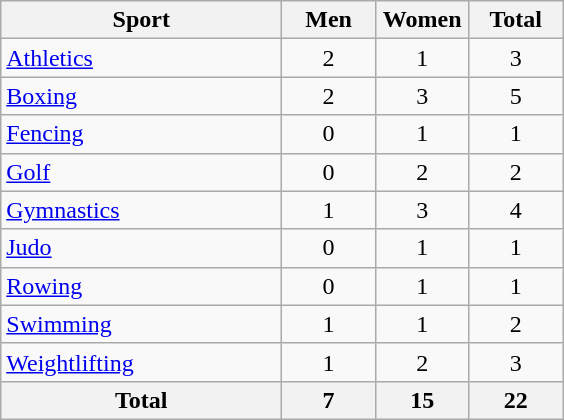<table class="wikitable sortable" style="text-align:center;">
<tr>
<th width=180>Sport</th>
<th width=55>Men</th>
<th width=55>Women</th>
<th width=55>Total</th>
</tr>
<tr>
<td align=left><a href='#'>Athletics</a></td>
<td>2</td>
<td>1</td>
<td>3</td>
</tr>
<tr>
<td align=left><a href='#'>Boxing</a></td>
<td>2</td>
<td>3</td>
<td>5</td>
</tr>
<tr>
<td align=left><a href='#'>Fencing</a></td>
<td>0</td>
<td>1</td>
<td>1</td>
</tr>
<tr>
<td align=left><a href='#'>Golf</a></td>
<td>0</td>
<td>2</td>
<td>2</td>
</tr>
<tr>
<td align=left><a href='#'>Gymnastics</a></td>
<td>1</td>
<td>3</td>
<td>4</td>
</tr>
<tr>
<td align=left><a href='#'>Judo</a></td>
<td>0</td>
<td>1</td>
<td>1</td>
</tr>
<tr>
<td align=left><a href='#'>Rowing</a></td>
<td>0</td>
<td>1</td>
<td>1</td>
</tr>
<tr>
<td align=left><a href='#'>Swimming</a></td>
<td>1</td>
<td>1</td>
<td>2</td>
</tr>
<tr>
<td align=left><a href='#'>Weightlifting</a></td>
<td>1</td>
<td>2</td>
<td>3</td>
</tr>
<tr>
<th>Total</th>
<th>7</th>
<th>15</th>
<th>22</th>
</tr>
</table>
